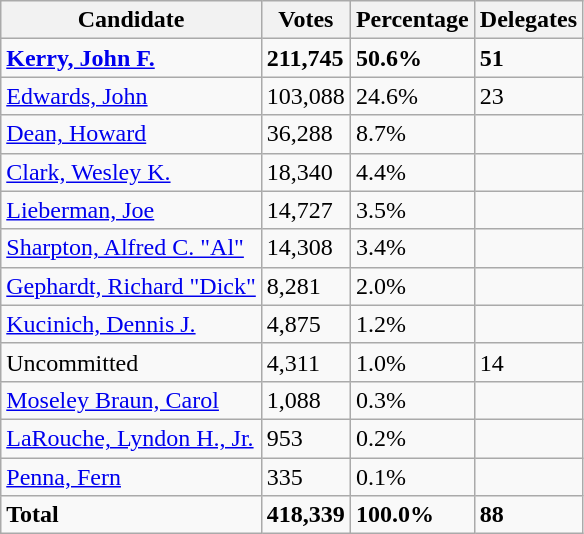<table class="wikitable">
<tr>
<th>Candidate</th>
<th>Votes</th>
<th>Percentage</th>
<th>Delegates</th>
</tr>
<tr>
<td><strong><a href='#'>Kerry, John F.</a></strong></td>
<td><strong>211,745</strong></td>
<td><strong>50.6%</strong></td>
<td><strong>51</strong></td>
</tr>
<tr>
<td><a href='#'>Edwards, John</a></td>
<td>103,088</td>
<td>24.6%</td>
<td>23</td>
</tr>
<tr>
<td><a href='#'>Dean, Howard</a></td>
<td>36,288</td>
<td>8.7%</td>
<td></td>
</tr>
<tr>
<td><a href='#'>Clark, Wesley K.</a></td>
<td>18,340</td>
<td>4.4%</td>
<td></td>
</tr>
<tr>
<td><a href='#'>Lieberman, Joe</a></td>
<td>14,727</td>
<td>3.5%</td>
<td></td>
</tr>
<tr>
<td><a href='#'>Sharpton, Alfred C. "Al"</a></td>
<td>14,308</td>
<td>3.4%</td>
<td></td>
</tr>
<tr>
<td><a href='#'>Gephardt, Richard "Dick"</a></td>
<td>8,281</td>
<td>2.0%</td>
<td></td>
</tr>
<tr>
<td><a href='#'>Kucinich, Dennis J.</a></td>
<td>4,875</td>
<td>1.2%</td>
<td></td>
</tr>
<tr>
<td>Uncommitted</td>
<td>4,311</td>
<td>1.0%</td>
<td>14</td>
</tr>
<tr>
<td><a href='#'>Moseley Braun, Carol</a></td>
<td>1,088</td>
<td>0.3%</td>
<td></td>
</tr>
<tr>
<td><a href='#'>LaRouche, Lyndon H., Jr.</a></td>
<td>953</td>
<td>0.2%</td>
<td></td>
</tr>
<tr>
<td><a href='#'>Penna, Fern</a></td>
<td>335</td>
<td>0.1%</td>
<td></td>
</tr>
<tr>
<td><strong>Total</strong></td>
<td><strong>418,339</strong></td>
<td><strong>100.0%</strong></td>
<td><strong>88</strong></td>
</tr>
</table>
